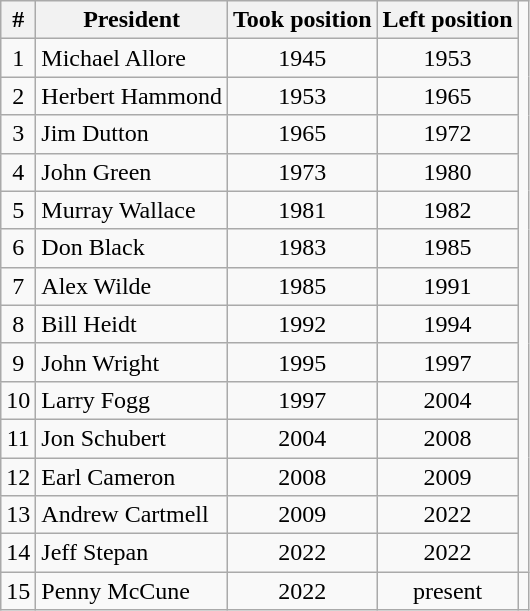<table class="wikitable" style="text-align:center">
<tr>
<th>#</th>
<th>President</th>
<th>Took position</th>
<th>Left position</th>
</tr>
<tr>
<td>1</td>
<td align="left">Michael Allore</td>
<td>1945</td>
<td>1953</td>
</tr>
<tr>
<td>2</td>
<td align="left">Herbert Hammond</td>
<td>1953</td>
<td>1965</td>
</tr>
<tr>
<td>3</td>
<td align="left">Jim Dutton</td>
<td>1965</td>
<td>1972</td>
</tr>
<tr>
<td>4</td>
<td align="left">John Green</td>
<td>1973</td>
<td>1980</td>
</tr>
<tr>
<td>5</td>
<td align="left">Murray Wallace</td>
<td>1981</td>
<td>1982</td>
</tr>
<tr>
<td>6</td>
<td align="left">Don Black</td>
<td>1983</td>
<td>1985</td>
</tr>
<tr>
<td>7</td>
<td align="left">Alex Wilde</td>
<td>1985</td>
<td>1991</td>
</tr>
<tr>
<td>8</td>
<td align="left">Bill Heidt</td>
<td>1992</td>
<td>1994</td>
</tr>
<tr>
<td>9</td>
<td align="left">John Wright</td>
<td>1995</td>
<td>1997</td>
</tr>
<tr>
<td>10</td>
<td align="left">Larry Fogg</td>
<td>1997</td>
<td>2004</td>
</tr>
<tr>
<td>11</td>
<td align="left">Jon Schubert</td>
<td>2004</td>
<td>2008</td>
</tr>
<tr>
<td>12</td>
<td align="left">Earl Cameron</td>
<td>2008</td>
<td>2009</td>
</tr>
<tr>
<td>13</td>
<td align="left">Andrew Cartmell</td>
<td>2009</td>
<td>2022</td>
</tr>
<tr>
<td>14</td>
<td align="left">Jeff Stepan</td>
<td>2022</td>
<td>2022</td>
</tr>
<tr>
<td>15</td>
<td align="left">Penny McCune</td>
<td>2022</td>
<td>present</td>
<td></td>
</tr>
</table>
